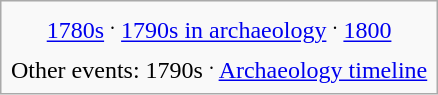<table class="infobox">
<tr style="background-color:#f3f3f3 width:29em">
<td align="center"><a href='#'>1780s</a> <sup>.</sup> <a href='#'>1790s in archaeology</a> <sup>.</sup> <a href='#'>1800</a><br></td>
</tr>
<tr>
<td align="center">Other events: 1790s <sup>.</sup> <a href='#'>Archaeology timeline</a></td>
</tr>
</table>
